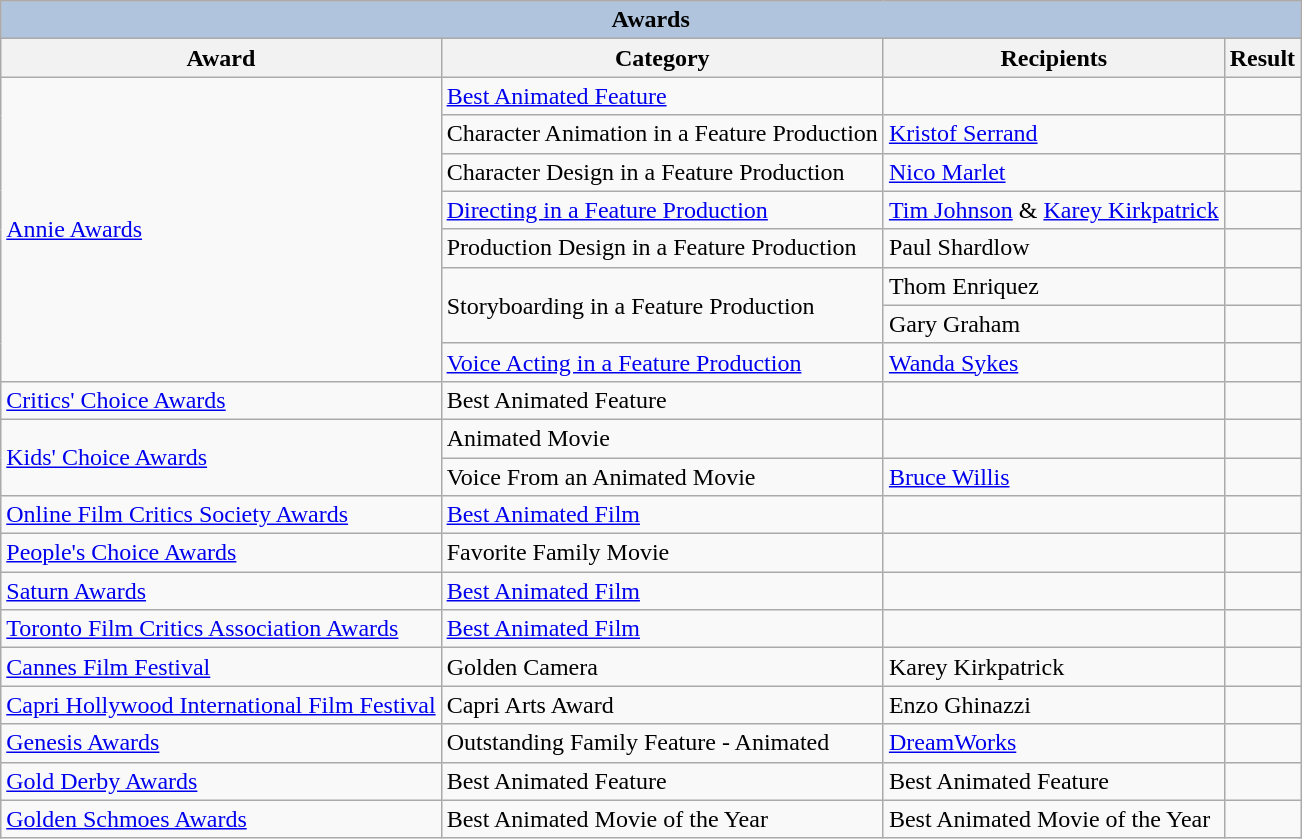<table class="wikitable sortable">
<tr style="background:#ccc; text-align:center;">
<th colspan="4" style="background: LightSteelBlue;">Awards</th>
</tr>
<tr>
<th>Award</th>
<th>Category</th>
<th>Recipients</th>
<th>Result</th>
</tr>
<tr>
<td rowspan=8><a href='#'>Annie Awards</a></td>
<td><a href='#'>Best Animated Feature</a></td>
<td></td>
<td></td>
</tr>
<tr>
<td>Character Animation in a Feature Production</td>
<td><a href='#'>Kristof Serrand</a></td>
<td></td>
</tr>
<tr>
<td>Character Design in a Feature Production</td>
<td><a href='#'>Nico Marlet</a></td>
<td></td>
</tr>
<tr>
<td><a href='#'>Directing in a Feature Production</a></td>
<td><a href='#'>Tim Johnson</a> & <a href='#'>Karey Kirkpatrick</a></td>
<td></td>
</tr>
<tr>
<td>Production Design in a Feature Production</td>
<td>Paul Shardlow</td>
<td></td>
</tr>
<tr>
<td rowspan=2>Storyboarding in a Feature Production</td>
<td>Thom Enriquez</td>
<td></td>
</tr>
<tr>
<td>Gary Graham</td>
<td></td>
</tr>
<tr>
<td><a href='#'>Voice Acting in a Feature Production</a></td>
<td><a href='#'>Wanda Sykes</a></td>
<td></td>
</tr>
<tr>
<td><a href='#'>Critics' Choice Awards</a></td>
<td>Best Animated Feature</td>
<td></td>
<td></td>
</tr>
<tr>
<td rowspan=2><a href='#'>Kids' Choice Awards</a></td>
<td>Animated Movie</td>
<td></td>
<td></td>
</tr>
<tr>
<td>Voice From an Animated Movie</td>
<td><a href='#'>Bruce Willis</a></td>
<td></td>
</tr>
<tr>
<td><a href='#'>Online Film Critics Society Awards</a></td>
<td><a href='#'>Best Animated Film</a></td>
<td></td>
<td></td>
</tr>
<tr>
<td><a href='#'>People's Choice Awards</a></td>
<td>Favorite Family Movie</td>
<td></td>
<td></td>
</tr>
<tr>
<td><a href='#'>Saturn Awards</a></td>
<td><a href='#'>Best Animated Film</a></td>
<td></td>
<td></td>
</tr>
<tr>
<td><a href='#'>Toronto Film Critics Association Awards</a></td>
<td><a href='#'>Best Animated Film</a></td>
<td></td>
<td></td>
</tr>
<tr>
<td><a href='#'>Cannes Film Festival</a></td>
<td>Golden Camera</td>
<td>Karey Kirkpatrick</td>
<td></td>
</tr>
<tr>
<td><a href='#'>Capri Hollywood International Film Festival</a></td>
<td>Capri Arts Award</td>
<td>Enzo Ghinazzi</td>
<td></td>
</tr>
<tr>
<td><a href='#'>Genesis Awards</a></td>
<td>Outstanding Family Feature - Animated</td>
<td><a href='#'>DreamWorks</a></td>
<td></td>
</tr>
<tr>
<td><a href='#'>Gold Derby Awards</a></td>
<td>Best Animated Feature</td>
<td>Best Animated Feature</td>
<td></td>
</tr>
<tr>
<td><a href='#'>Golden Schmoes Awards</a></td>
<td>Best Animated Movie of the Year</td>
<td>Best Animated Movie of the Year</td>
<td></td>
</tr>
</table>
